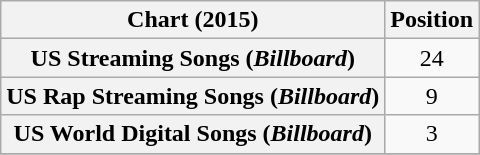<table class="wikitable plainrowheaders sortable">
<tr>
<th scope="col">Chart (2015)</th>
<th scope="col">Position</th>
</tr>
<tr>
<th scope="row">US Streaming Songs (<em>Billboard</em>)</th>
<td style="text-align:center;">24</td>
</tr>
<tr>
<th scope="row">US Rap Streaming Songs (<em>Billboard</em>)</th>
<td style="text-align:center;">9</td>
</tr>
<tr>
<th scope="row">US World Digital Songs (<em>Billboard</em>)</th>
<td style="text-align:center;">3</td>
</tr>
<tr>
</tr>
</table>
